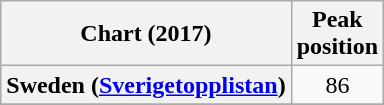<table class="wikitable sortable plainrowheaders" style="text-align:center">
<tr>
<th scope="col">Chart (2017)</th>
<th scope="col">Peak<br> position</th>
</tr>
<tr>
<th scope="row">Sweden (<a href='#'>Sverigetopplistan</a>)</th>
<td>86</td>
</tr>
<tr>
</tr>
</table>
